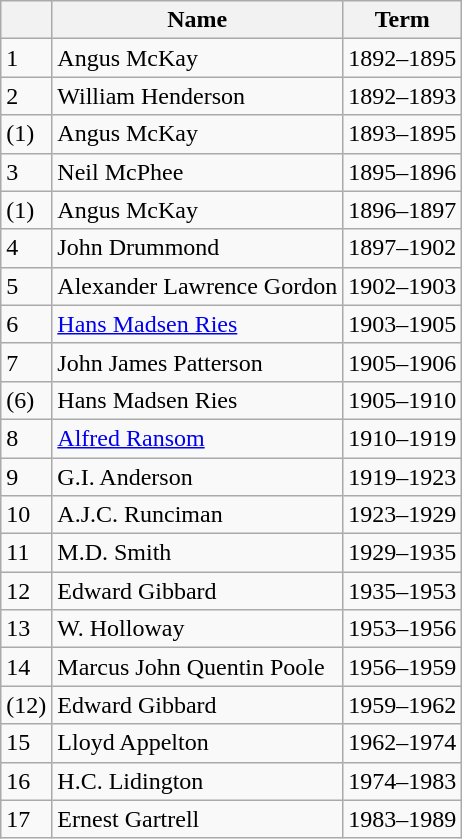<table class="wikitable">
<tr>
<th></th>
<th>Name</th>
<th>Term</th>
</tr>
<tr>
<td>1</td>
<td>Angus McKay</td>
<td>1892–1895</td>
</tr>
<tr>
<td>2</td>
<td>William Henderson</td>
<td>1892–1893</td>
</tr>
<tr>
<td>(1)</td>
<td>Angus McKay</td>
<td>1893–1895</td>
</tr>
<tr>
<td>3</td>
<td>Neil McPhee</td>
<td>1895–1896</td>
</tr>
<tr>
<td>(1)</td>
<td>Angus McKay</td>
<td>1896–1897</td>
</tr>
<tr>
<td>4</td>
<td>John Drummond</td>
<td>1897–1902</td>
</tr>
<tr>
<td>5</td>
<td>Alexander Lawrence Gordon</td>
<td>1902–1903</td>
</tr>
<tr>
<td>6</td>
<td><a href='#'>Hans Madsen Ries</a></td>
<td>1903–1905</td>
</tr>
<tr>
<td>7</td>
<td>John James Patterson</td>
<td>1905–1906</td>
</tr>
<tr>
<td>(6)</td>
<td>Hans Madsen Ries</td>
<td>1905–1910</td>
</tr>
<tr>
<td>8</td>
<td><a href='#'>Alfred Ransom</a></td>
<td>1910–1919</td>
</tr>
<tr>
<td>9</td>
<td>G.I. Anderson</td>
<td>1919–1923</td>
</tr>
<tr>
<td>10</td>
<td>A.J.C. Runciman</td>
<td>1923–1929</td>
</tr>
<tr>
<td>11</td>
<td>M.D. Smith</td>
<td>1929–1935</td>
</tr>
<tr>
<td>12</td>
<td>Edward Gibbard</td>
<td>1935–1953</td>
</tr>
<tr>
<td>13</td>
<td>W. Holloway</td>
<td>1953–1956</td>
</tr>
<tr>
<td>14</td>
<td>Marcus John Quentin Poole</td>
<td>1956–1959</td>
</tr>
<tr>
<td>(12)</td>
<td>Edward Gibbard</td>
<td>1959–1962</td>
</tr>
<tr>
<td>15</td>
<td>Lloyd Appelton</td>
<td>1962–1974</td>
</tr>
<tr>
<td>16</td>
<td>H.C. Lidington</td>
<td>1974–1983</td>
</tr>
<tr>
<td>17</td>
<td>Ernest Gartrell</td>
<td>1983–1989</td>
</tr>
</table>
